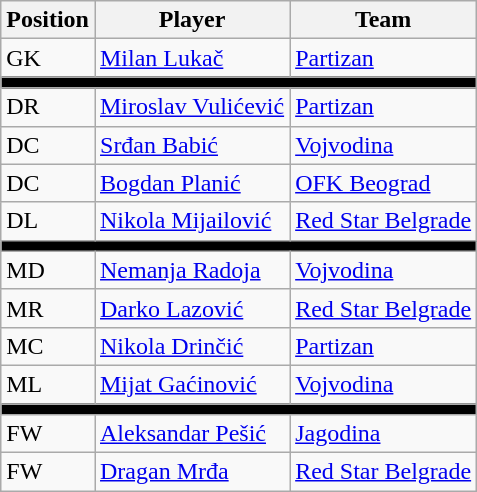<table class="wikitable">
<tr>
<th>Position</th>
<th>Player</th>
<th>Team</th>
</tr>
<tr>
<td>GK</td>
<td> <a href='#'>Milan Lukač</a></td>
<td><a href='#'>Partizan</a></td>
</tr>
<tr>
<td colspan=3 style="background: black"></td>
</tr>
<tr>
<td>DR</td>
<td> <a href='#'>Miroslav Vulićević</a></td>
<td><a href='#'>Partizan</a></td>
</tr>
<tr>
<td>DC</td>
<td> <a href='#'>Srđan Babić</a></td>
<td><a href='#'>Vojvodina</a></td>
</tr>
<tr>
<td>DC</td>
<td> <a href='#'>Bogdan Planić</a></td>
<td><a href='#'>OFK Beograd</a></td>
</tr>
<tr>
<td>DL</td>
<td> <a href='#'>Nikola Mijailović</a></td>
<td><a href='#'>Red Star Belgrade</a></td>
</tr>
<tr>
<td colspan=3 style="background: black"></td>
</tr>
<tr>
<td>MD</td>
<td> <a href='#'>Nemanja Radoja</a></td>
<td><a href='#'>Vojvodina</a></td>
</tr>
<tr>
<td>MR</td>
<td> <a href='#'>Darko Lazović</a></td>
<td><a href='#'>Red Star Belgrade</a></td>
</tr>
<tr>
<td>MC</td>
<td> <a href='#'>Nikola Drinčić</a></td>
<td><a href='#'>Partizan</a></td>
</tr>
<tr>
<td>ML</td>
<td> <a href='#'>Mijat Gaćinović</a></td>
<td><a href='#'>Vojvodina</a></td>
</tr>
<tr>
<td colspan=3 style="background: black"></td>
</tr>
<tr>
<td>FW</td>
<td> <a href='#'>Aleksandar Pešić</a></td>
<td><a href='#'>Jagodina</a></td>
</tr>
<tr>
<td>FW</td>
<td> <a href='#'>Dragan Mrđa</a></td>
<td><a href='#'>Red Star Belgrade</a></td>
</tr>
</table>
